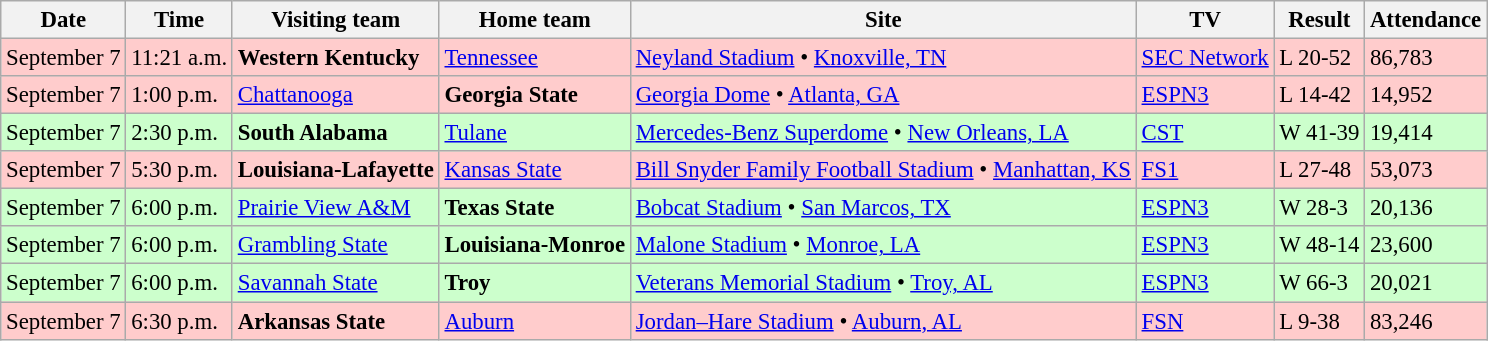<table class="wikitable" style="font-size:95%;">
<tr>
<th>Date</th>
<th>Time</th>
<th>Visiting team</th>
<th>Home team</th>
<th>Site</th>
<th>TV</th>
<th>Result</th>
<th>Attendance</th>
</tr>
<tr style="background:#fcc;">
<td>September 7</td>
<td>11:21 a.m.</td>
<td><strong>Western Kentucky</strong></td>
<td><a href='#'>Tennessee</a></td>
<td><a href='#'>Neyland Stadium</a> • <a href='#'>Knoxville, TN</a></td>
<td><a href='#'>SEC Network</a></td>
<td>L 20-52</td>
<td>86,783</td>
</tr>
<tr style="background:#fcc;">
<td>September 7</td>
<td>1:00 p.m.</td>
<td><a href='#'>Chattanooga</a></td>
<td><strong>Georgia State</strong></td>
<td><a href='#'>Georgia Dome</a> • <a href='#'>Atlanta, GA</a></td>
<td><a href='#'>ESPN3</a></td>
<td>L 14-42</td>
<td>14,952</td>
</tr>
<tr style="background:#cfc;">
<td>September 7</td>
<td>2:30 p.m.</td>
<td><strong>South Alabama</strong></td>
<td><a href='#'>Tulane</a></td>
<td><a href='#'>Mercedes-Benz Superdome</a> • <a href='#'>New Orleans, LA</a></td>
<td><a href='#'>CST</a></td>
<td>W 41-39</td>
<td>19,414</td>
</tr>
<tr style="background:#fcc;">
<td>September 7</td>
<td>5:30 p.m.</td>
<td><strong>Louisiana-Lafayette</strong></td>
<td><a href='#'>Kansas State</a></td>
<td><a href='#'>Bill Snyder Family Football Stadium</a> • <a href='#'>Manhattan, KS</a></td>
<td><a href='#'>FS1</a></td>
<td>L 27-48</td>
<td>53,073</td>
</tr>
<tr style="background:#cfc;">
<td>September 7</td>
<td>6:00 p.m.</td>
<td><a href='#'>Prairie View A&M</a></td>
<td><strong>Texas State</strong></td>
<td><a href='#'>Bobcat Stadium</a> • <a href='#'>San Marcos, TX</a></td>
<td><a href='#'>ESPN3</a></td>
<td>W 28-3</td>
<td>20,136</td>
</tr>
<tr style="background:#cfc;">
<td>September 7</td>
<td>6:00 p.m.</td>
<td><a href='#'>Grambling State</a></td>
<td><strong>Louisiana-Monroe</strong></td>
<td><a href='#'>Malone Stadium</a> • <a href='#'>Monroe, LA</a></td>
<td><a href='#'>ESPN3</a></td>
<td>W 48-14</td>
<td>23,600</td>
</tr>
<tr style="background:#cfc;">
<td>September 7</td>
<td>6:00 p.m.</td>
<td><a href='#'>Savannah State</a></td>
<td><strong>Troy</strong></td>
<td><a href='#'>Veterans Memorial Stadium</a> • <a href='#'>Troy, AL</a></td>
<td><a href='#'>ESPN3</a></td>
<td>W 66-3</td>
<td>20,021</td>
</tr>
<tr style="background:#fcc;">
<td>September 7</td>
<td>6:30 p.m.</td>
<td><strong>Arkansas State</strong></td>
<td><a href='#'>Auburn</a></td>
<td><a href='#'>Jordan–Hare Stadium</a> • <a href='#'>Auburn, AL</a></td>
<td><a href='#'>FSN</a></td>
<td>L 9-38</td>
<td>83,246</td>
</tr>
</table>
